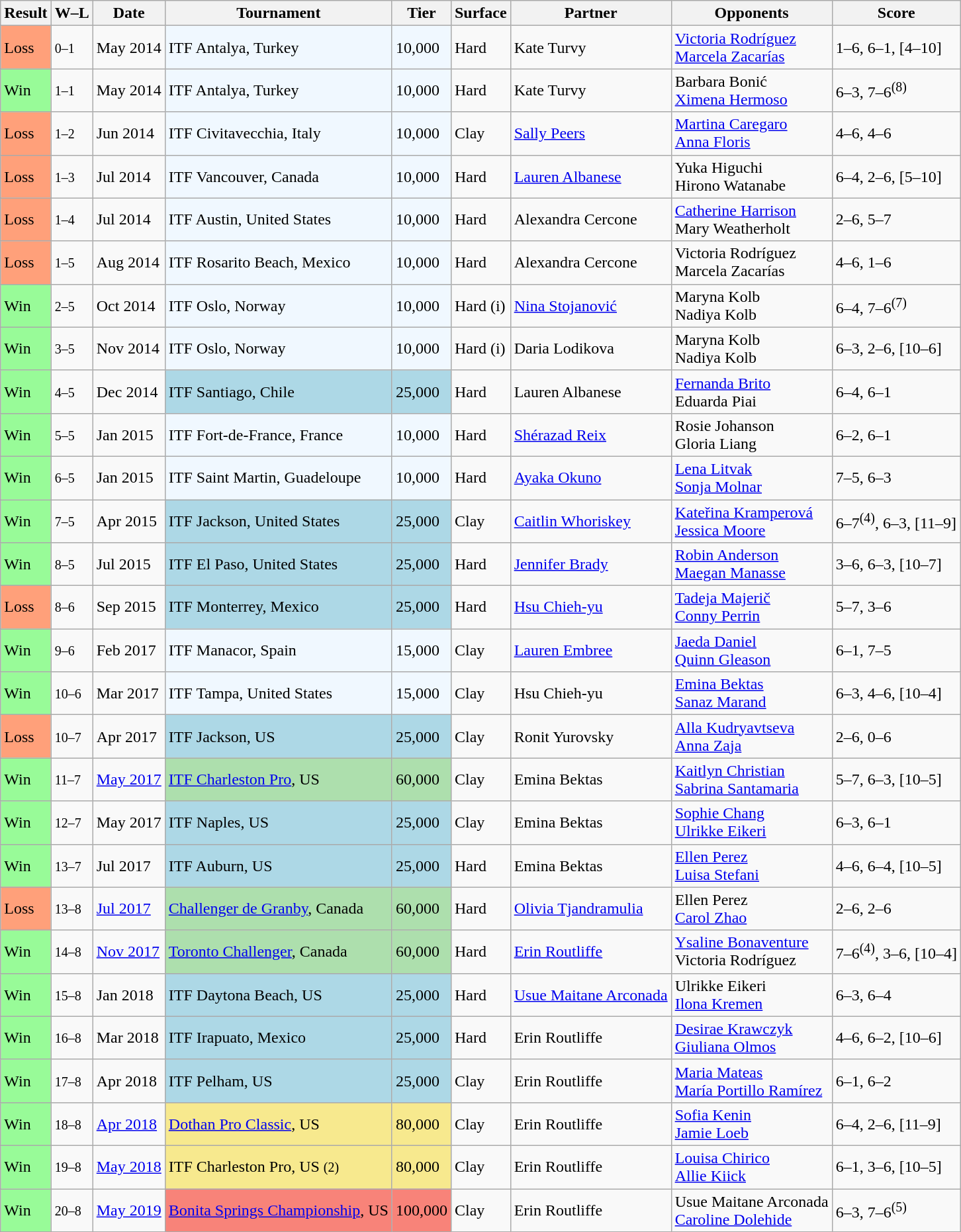<table class="sortable wikitable">
<tr>
<th>Result</th>
<th class="unsortable">W–L</th>
<th>Date</th>
<th>Tournament</th>
<th>Tier</th>
<th>Surface</th>
<th>Partner</th>
<th>Opponents</th>
<th class="unsortable">Score</th>
</tr>
<tr>
<td style="background:#ffa07a;">Loss</td>
<td><small>0–1</small></td>
<td>May 2014</td>
<td style="background:#f0f8ff;">ITF Antalya, Turkey</td>
<td style="background:#f0f8ff;">10,000</td>
<td>Hard</td>
<td> Kate Turvy</td>
<td> <a href='#'>Victoria Rodríguez</a> <br>  <a href='#'>Marcela Zacarías</a></td>
<td>1–6, 6–1, [4–10]</td>
</tr>
<tr>
<td style="background:#98fb98;">Win</td>
<td><small>1–1</small></td>
<td>May 2014</td>
<td style="background:#f0f8ff;">ITF Antalya, Turkey</td>
<td style="background:#f0f8ff;">10,000</td>
<td>Hard</td>
<td> Kate Turvy</td>
<td> Barbara Bonić <br>  <a href='#'>Ximena Hermoso</a></td>
<td>6–3, 7–6<sup>(8)</sup></td>
</tr>
<tr>
<td style="background:#ffa07a;">Loss</td>
<td><small>1–2</small></td>
<td>Jun 2014</td>
<td style="background:#f0f8ff;">ITF Civitavecchia, Italy</td>
<td style="background:#f0f8ff;">10,000</td>
<td>Clay</td>
<td> <a href='#'>Sally Peers</a></td>
<td> <a href='#'>Martina Caregaro</a> <br>  <a href='#'>Anna Floris</a></td>
<td>4–6, 4–6</td>
</tr>
<tr>
<td style="background:#ffa07a;">Loss</td>
<td><small>1–3</small></td>
<td>Jul 2014</td>
<td style="background:#f0f8ff;">ITF Vancouver, Canada</td>
<td style="background:#f0f8ff;">10,000</td>
<td>Hard</td>
<td> <a href='#'>Lauren Albanese</a></td>
<td> Yuka Higuchi <br>  Hirono Watanabe</td>
<td>6–4, 2–6, [5–10]</td>
</tr>
<tr>
<td style="background:#ffa07a;">Loss</td>
<td><small>1–4</small></td>
<td>Jul 2014</td>
<td style="background:#f0f8ff;">ITF Austin, United States</td>
<td style="background:#f0f8ff;">10,000</td>
<td>Hard</td>
<td> Alexandra Cercone</td>
<td> <a href='#'>Catherine Harrison</a> <br>  Mary Weatherholt</td>
<td>2–6, 5–7</td>
</tr>
<tr>
<td style="background:#ffa07a;">Loss</td>
<td><small>1–5</small></td>
<td>Aug 2014</td>
<td style="background:#f0f8ff;">ITF Rosarito Beach, Mexico</td>
<td style="background:#f0f8ff;">10,000</td>
<td>Hard</td>
<td> Alexandra Cercone</td>
<td> Victoria Rodríguez <br>  Marcela Zacarías</td>
<td>4–6, 1–6</td>
</tr>
<tr>
<td style="background:#98fb98;">Win</td>
<td><small>2–5</small></td>
<td>Oct 2014</td>
<td style="background:#f0f8ff;">ITF Oslo, Norway</td>
<td style="background:#f0f8ff;">10,000</td>
<td>Hard (i)</td>
<td> <a href='#'>Nina Stojanović</a></td>
<td> Maryna Kolb <br>  Nadiya Kolb</td>
<td>6–4, 7–6<sup>(7)</sup></td>
</tr>
<tr>
<td style="background:#98fb98;">Win</td>
<td><small>3–5</small></td>
<td>Nov 2014</td>
<td style="background:#f0f8ff;">ITF Oslo, Norway</td>
<td style="background:#f0f8ff;">10,000</td>
<td>Hard (i)</td>
<td> Daria Lodikova</td>
<td> Maryna Kolb <br>  Nadiya Kolb</td>
<td>6–3, 2–6, [10–6]</td>
</tr>
<tr>
<td style="background:#98fb98;">Win</td>
<td><small>4–5</small></td>
<td>Dec 2014</td>
<td style="background:lightblue;">ITF Santiago, Chile</td>
<td style="background:lightblue;">25,000</td>
<td>Hard</td>
<td> Lauren Albanese</td>
<td> <a href='#'>Fernanda Brito</a> <br>  Eduarda Piai</td>
<td>6–4, 6–1</td>
</tr>
<tr>
<td style="background:#98fb98;">Win</td>
<td><small>5–5</small></td>
<td>Jan 2015</td>
<td style="background:#f0f8ff;">ITF Fort-de-France, France</td>
<td style="background:#f0f8ff;">10,000</td>
<td>Hard</td>
<td> <a href='#'>Shérazad Reix</a></td>
<td> Rosie Johanson <br>  Gloria Liang</td>
<td>6–2, 6–1</td>
</tr>
<tr>
<td style="background:#98fb98;">Win</td>
<td><small>6–5</small></td>
<td>Jan 2015</td>
<td style="background:#f0f8ff;">ITF Saint Martin, Guadeloupe</td>
<td style="background:#f0f8ff;">10,000</td>
<td>Hard</td>
<td> <a href='#'>Ayaka Okuno</a></td>
<td> <a href='#'>Lena Litvak</a> <br>  <a href='#'>Sonja Molnar</a></td>
<td>7–5, 6–3</td>
</tr>
<tr>
<td style="background:#98fb98;">Win</td>
<td><small>7–5</small></td>
<td>Apr 2015</td>
<td style="background:lightblue;">ITF Jackson, United States</td>
<td style="background:lightblue;">25,000</td>
<td>Clay</td>
<td> <a href='#'>Caitlin Whoriskey</a></td>
<td> <a href='#'>Kateřina Kramperová</a> <br>  <a href='#'>Jessica Moore</a></td>
<td>6–7<sup>(4)</sup>, 6–3, [11–9]</td>
</tr>
<tr>
<td style="background:#98fb98;">Win</td>
<td><small>8–5</small></td>
<td>Jul 2015</td>
<td style="background:lightblue;">ITF El Paso, United States</td>
<td style="background:lightblue;">25,000</td>
<td>Hard</td>
<td> <a href='#'>Jennifer Brady</a></td>
<td> <a href='#'>Robin Anderson</a> <br>  <a href='#'>Maegan Manasse</a></td>
<td>3–6, 6–3, [10–7]</td>
</tr>
<tr>
<td style="background:#ffa07a;">Loss</td>
<td><small>8–6</small></td>
<td>Sep 2015</td>
<td style="background:lightblue;">ITF Monterrey, Mexico</td>
<td style="background:lightblue;">25,000</td>
<td>Hard</td>
<td> <a href='#'>Hsu Chieh-yu</a></td>
<td> <a href='#'>Tadeja Majerič</a> <br>  <a href='#'>Conny Perrin</a></td>
<td>5–7, 3–6</td>
</tr>
<tr>
<td style="background:#98fb98;">Win</td>
<td><small>9–6</small></td>
<td>Feb 2017</td>
<td style="background:#f0f8ff;">ITF Manacor, Spain</td>
<td style="background:#f0f8ff;">15,000</td>
<td>Clay</td>
<td> <a href='#'>Lauren Embree</a></td>
<td> <a href='#'>Jaeda Daniel</a> <br>  <a href='#'>Quinn Gleason</a></td>
<td>6–1, 7–5</td>
</tr>
<tr>
<td style="background:#98fb98;">Win</td>
<td><small>10–6</small></td>
<td>Mar 2017</td>
<td style="background:#f0f8ff;">ITF Tampa, United States</td>
<td style="background:#f0f8ff;">15,000</td>
<td>Clay</td>
<td> Hsu Chieh-yu</td>
<td> <a href='#'>Emina Bektas</a> <br>  <a href='#'>Sanaz Marand</a></td>
<td>6–3, 4–6, [10–4]</td>
</tr>
<tr>
<td style="background:#ffa07a;">Loss</td>
<td><small>10–7</small></td>
<td>Apr 2017</td>
<td style="background:lightblue;">ITF Jackson, US</td>
<td style="background:lightblue;">25,000</td>
<td>Clay</td>
<td> Ronit Yurovsky</td>
<td> <a href='#'>Alla Kudryavtseva</a> <br>  <a href='#'>Anna Zaja</a></td>
<td>2–6, 0–6</td>
</tr>
<tr>
<td style="background:#98fb98;">Win</td>
<td><small>11–7</small></td>
<td><a href='#'>May 2017</a></td>
<td style="background:#addfad;"><a href='#'>ITF Charleston Pro</a>, US</td>
<td style="background:#addfad;">60,000</td>
<td>Clay</td>
<td> Emina Bektas</td>
<td> <a href='#'>Kaitlyn Christian</a> <br>  <a href='#'>Sabrina Santamaria</a></td>
<td>5–7, 6–3, [10–5]</td>
</tr>
<tr>
<td style="background:#98fb98;">Win</td>
<td><small>12–7</small></td>
<td>May 2017</td>
<td style="background:lightblue;">ITF Naples, US</td>
<td style="background:lightblue;">25,000</td>
<td>Clay</td>
<td> Emina Bektas</td>
<td> <a href='#'>Sophie Chang</a> <br>  <a href='#'>Ulrikke Eikeri</a></td>
<td>6–3, 6–1</td>
</tr>
<tr>
<td style="background:#98fb98;">Win</td>
<td><small>13–7</small></td>
<td>Jul 2017</td>
<td style="background:lightblue;">ITF Auburn, US</td>
<td style="background:lightblue;">25,000</td>
<td>Hard</td>
<td> Emina Bektas</td>
<td> <a href='#'>Ellen Perez</a> <br>  <a href='#'>Luisa Stefani</a></td>
<td>4–6, 6–4, [10–5]</td>
</tr>
<tr>
<td style="background:#ffa07a;">Loss</td>
<td><small>13–8</small></td>
<td><a href='#'>Jul 2017</a></td>
<td style="background:#addfad;"><a href='#'>Challenger de Granby</a>, Canada</td>
<td style="background:#addfad;">60,000</td>
<td>Hard</td>
<td> <a href='#'>Olivia Tjandramulia</a></td>
<td> Ellen Perez <br>  <a href='#'>Carol Zhao</a></td>
<td>2–6, 2–6</td>
</tr>
<tr>
<td style="background:#98fb98;">Win</td>
<td><small>14–8</small></td>
<td><a href='#'>Nov 2017</a></td>
<td style="background:#addfad;"><a href='#'>Toronto Challenger</a>, Canada</td>
<td style="background:#addfad;">60,000</td>
<td>Hard</td>
<td> <a href='#'>Erin Routliffe</a></td>
<td> <a href='#'>Ysaline Bonaventure</a> <br>  Victoria Rodríguez</td>
<td>7–6<sup>(4)</sup>, 3–6, [10–4]</td>
</tr>
<tr>
<td style="background:#98fb98;">Win</td>
<td><small>15–8</small></td>
<td>Jan 2018</td>
<td style="background:lightblue;">ITF Daytona Beach, US</td>
<td style="background:lightblue;">25,000</td>
<td>Hard</td>
<td> <a href='#'>Usue Maitane Arconada</a></td>
<td> Ulrikke Eikeri <br>  <a href='#'>Ilona Kremen</a></td>
<td>6–3, 6–4</td>
</tr>
<tr>
<td style="background:#98fb98;">Win</td>
<td><small>16–8</small></td>
<td>Mar 2018</td>
<td style="background:lightblue;">ITF Irapuato, Mexico</td>
<td style="background:lightblue;">25,000</td>
<td>Hard</td>
<td> Erin Routliffe</td>
<td> <a href='#'>Desirae Krawczyk</a> <br>  <a href='#'>Giuliana Olmos</a></td>
<td>4–6, 6–2, [10–6]</td>
</tr>
<tr>
<td style="background:#98fb98;">Win</td>
<td><small>17–8</small></td>
<td>Apr 2018</td>
<td style="background:lightblue;">ITF Pelham, US</td>
<td style="background:lightblue;">25,000</td>
<td>Clay</td>
<td> Erin Routliffe</td>
<td> <a href='#'>Maria Mateas</a> <br>  <a href='#'>María Portillo Ramírez</a></td>
<td>6–1, 6–2</td>
</tr>
<tr>
<td style="background:#98fb98;">Win</td>
<td><small>18–8</small></td>
<td><a href='#'>Apr 2018</a></td>
<td style="background:#f7e98e;"><a href='#'>Dothan Pro Classic</a>, US</td>
<td style="background:#f7e98e;">80,000</td>
<td>Clay</td>
<td> Erin Routliffe</td>
<td> <a href='#'>Sofia Kenin</a> <br>  <a href='#'>Jamie Loeb</a></td>
<td>6–4, 2–6, [11–9]</td>
</tr>
<tr>
<td style="background:#98fb98;">Win</td>
<td><small>19–8</small></td>
<td><a href='#'>May 2018</a></td>
<td style="background:#f7e98e;">ITF Charleston Pro, US <small>(2)</small></td>
<td style="background:#f7e98e;">80,000</td>
<td>Clay</td>
<td> Erin Routliffe</td>
<td> <a href='#'>Louisa Chirico</a> <br>  <a href='#'>Allie Kiick</a></td>
<td>6–1, 3–6, [10–5]</td>
</tr>
<tr>
<td style="background:#98fb98;">Win</td>
<td><small>20–8</small></td>
<td><a href='#'>May 2019</a></td>
<td style="background:#f88379;"><a href='#'>Bonita Springs Championship</a>, US</td>
<td style="background:#f88379;">100,000</td>
<td>Clay</td>
<td> Erin Routliffe</td>
<td> Usue Maitane Arconada <br>  <a href='#'>Caroline Dolehide</a></td>
<td>6–3, 7–6<sup>(5)</sup></td>
</tr>
</table>
